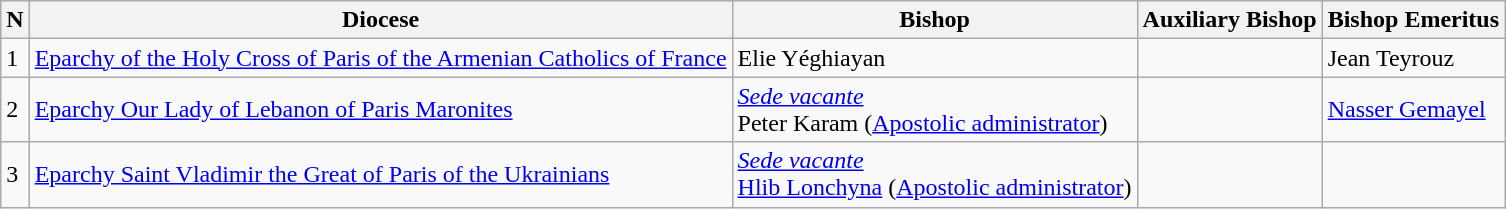<table class="wikitable sortable">
<tr>
<th>N</th>
<th>Diocese</th>
<th>Bishop</th>
<th>Auxiliary Bishop</th>
<th>Bishop Emeritus</th>
</tr>
<tr>
<td>1</td>
<td><a href='#'>Eparchy of the Holy Cross of Paris of the Armenian Catholics of France</a></td>
<td>Elie Yéghiayan</td>
<td></td>
<td>Jean Teyrouz</td>
</tr>
<tr>
<td>2</td>
<td><a href='#'>Eparchy Our Lady of Lebanon of Paris Maronites</a></td>
<td><em><a href='#'>Sede vacante</a></em><br>Peter Karam (<a href='#'>Apostolic administrator</a>)</td>
<td></td>
<td><a href='#'>Nasser Gemayel</a></td>
</tr>
<tr>
<td>3</td>
<td><a href='#'>Eparchy Saint Vladimir the Great of Paris of the Ukrainians</a></td>
<td><em><a href='#'>Sede vacante</a></em><br><a href='#'>Hlib Lonchyna</a> (<a href='#'>Apostolic administrator</a>)</td>
<td></td>
<td></td>
</tr>
</table>
